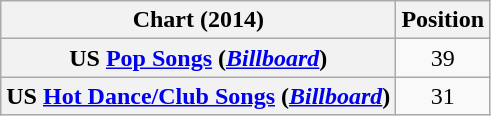<table class="wikitable plainrowheaders sortable" style="text-align:center">
<tr>
<th scope="col">Chart (2014)</th>
<th scope="col">Position</th>
</tr>
<tr>
<th scope="row">US <a href='#'>Pop Songs</a> (<em><a href='#'>Billboard</a></em>)</th>
<td style="text-align:center;">39</td>
</tr>
<tr>
<th scope="row">US <a href='#'>Hot Dance/Club Songs</a> (<em><a href='#'>Billboard</a></em>)</th>
<td style="text-align:center;">31</td>
</tr>
</table>
